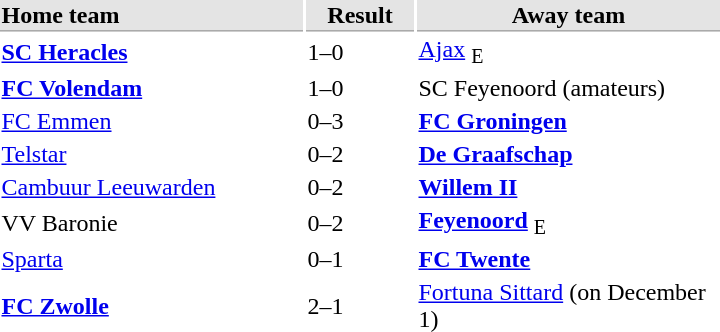<table style="float:right;">
<tr bgcolor="#E4E4E4">
<th style="border-bottom:1px solid #AAAAAA" width="200" align="left">Home team</th>
<th style="border-bottom:1px solid #AAAAAA" width="70" align="center">Result</th>
<th style="border-bottom:1px solid #AAAAAA" width="200">Away team</th>
</tr>
<tr>
<td><strong><a href='#'>SC Heracles</a></strong></td>
<td>1–0</td>
<td><a href='#'>Ajax</a> <sub>E</sub></td>
</tr>
<tr>
<td><strong><a href='#'>FC Volendam</a></strong></td>
<td>1–0</td>
<td>SC Feyenoord (amateurs)</td>
</tr>
<tr>
<td><a href='#'>FC Emmen</a></td>
<td>0–3</td>
<td><strong><a href='#'>FC Groningen</a></strong></td>
</tr>
<tr>
<td><a href='#'>Telstar</a></td>
<td>0–2</td>
<td><strong><a href='#'>De Graafschap</a></strong></td>
</tr>
<tr>
<td><a href='#'>Cambuur Leeuwarden</a></td>
<td>0–2</td>
<td><strong><a href='#'>Willem II</a></strong></td>
</tr>
<tr>
<td>VV Baronie</td>
<td>0–2</td>
<td><strong><a href='#'>Feyenoord</a></strong> <sub>E</sub></td>
</tr>
<tr>
<td><a href='#'>Sparta</a></td>
<td>0–1</td>
<td><strong><a href='#'>FC Twente</a></strong></td>
</tr>
<tr>
<td><strong><a href='#'>FC Zwolle</a></strong></td>
<td>2–1</td>
<td><a href='#'>Fortuna Sittard</a> (on December 1)</td>
</tr>
</table>
